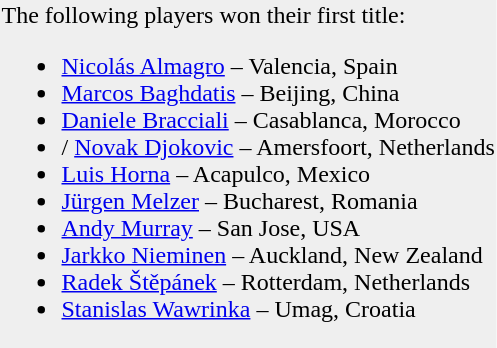<table>
<tr bgcolor="#efefef">
<td>The following players won their first title:<br><ul><li> <a href='#'>Nicolás Almagro</a> – Valencia, Spain</li><li> <a href='#'>Marcos Baghdatis</a> – Beijing, China</li><li> <a href='#'>Daniele Bracciali</a> – Casablanca, Morocco</li><li>/ <a href='#'>Novak Djokovic</a> – Amersfoort, Netherlands</li><li> <a href='#'>Luis Horna</a> – Acapulco, Mexico</li><li> <a href='#'>Jürgen Melzer</a> – Bucharest, Romania</li><li> <a href='#'>Andy Murray</a> – San Jose, USA</li><li> <a href='#'>Jarkko Nieminen</a> – Auckland, New Zealand</li><li> <a href='#'>Radek Štěpánek</a> – Rotterdam, Netherlands</li><li> <a href='#'>Stanislas Wawrinka</a> – Umag, Croatia</li></ul></td>
</tr>
</table>
